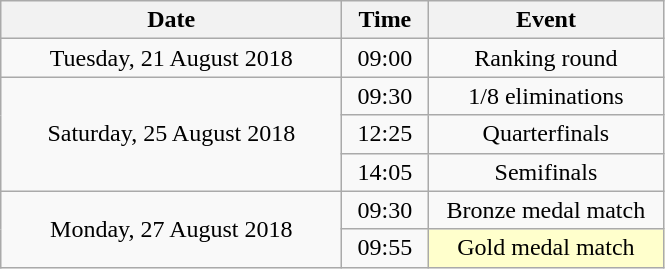<table class = "wikitable" style="text-align:center;">
<tr>
<th width=220>Date</th>
<th width=50>Time</th>
<th width=150>Event</th>
</tr>
<tr>
<td>Tuesday, 21 August 2018</td>
<td>09:00</td>
<td>Ranking round</td>
</tr>
<tr>
<td rowspan=3>Saturday, 25 August 2018</td>
<td>09:30</td>
<td>1/8 eliminations</td>
</tr>
<tr>
<td>12:25</td>
<td>Quarterfinals</td>
</tr>
<tr>
<td>14:05</td>
<td>Semifinals</td>
</tr>
<tr>
<td rowspan=2>Monday, 27 August 2018</td>
<td>09:30</td>
<td>Bronze medal match</td>
</tr>
<tr>
<td>09:55</td>
<td bgcolor=ffffcc>Gold medal match</td>
</tr>
</table>
